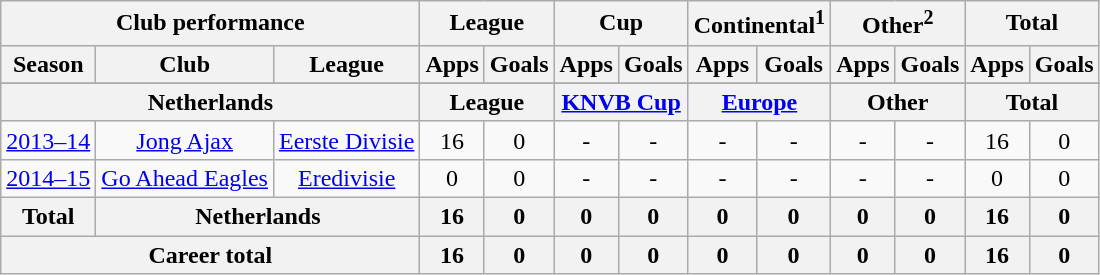<table class="wikitable" style="text-align:center">
<tr>
<th colspan=3>Club performance</th>
<th colspan=2>League</th>
<th colspan=2>Cup</th>
<th colspan=2>Continental<sup>1</sup></th>
<th colspan=2>Other<sup>2</sup></th>
<th colspan=2>Total</th>
</tr>
<tr>
<th>Season</th>
<th>Club</th>
<th>League</th>
<th>Apps</th>
<th>Goals</th>
<th>Apps</th>
<th>Goals</th>
<th>Apps</th>
<th>Goals</th>
<th>Apps</th>
<th>Goals</th>
<th>Apps</th>
<th>Goals</th>
</tr>
<tr>
</tr>
<tr>
<th colspan=3>Netherlands</th>
<th colspan=2>League</th>
<th colspan=2><a href='#'>KNVB Cup</a></th>
<th colspan=2><a href='#'>Europe</a></th>
<th colspan=2>Other</th>
<th colspan=2>Total</th>
</tr>
<tr>
<td><a href='#'>2013–14</a></td>
<td rowspan="1"><a href='#'>Jong Ajax</a></td>
<td rowspan="1"><a href='#'>Eerste Divisie</a></td>
<td>16</td>
<td>0</td>
<td>-</td>
<td>-</td>
<td>-</td>
<td>-</td>
<td>-</td>
<td>-</td>
<td>16</td>
<td>0</td>
</tr>
<tr>
<td><a href='#'>2014–15</a></td>
<td rowspan="1"><a href='#'>Go Ahead Eagles</a></td>
<td rowspan="1"><a href='#'>Eredivisie</a></td>
<td>0</td>
<td>0</td>
<td>-</td>
<td>-</td>
<td>-</td>
<td>-</td>
<td>-</td>
<td>-</td>
<td>0</td>
<td>0</td>
</tr>
<tr>
<th rowspan=1>Total</th>
<th colspan=2>Netherlands</th>
<th>16</th>
<th>0</th>
<th>0</th>
<th>0</th>
<th>0</th>
<th>0</th>
<th>0</th>
<th>0</th>
<th>16</th>
<th>0</th>
</tr>
<tr>
<th colspan=3>Career total</th>
<th>16</th>
<th>0</th>
<th>0</th>
<th>0</th>
<th>0</th>
<th>0</th>
<th>0</th>
<th>0</th>
<th>16</th>
<th>0</th>
</tr>
</table>
